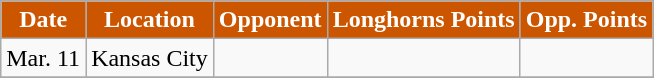<table class="wikitable" style="text-align:center">
<tr>
<th style="background:#CC5500;color:#FFFFFF;">Date</th>
<th style="background:#CC5500;color:#FFFFFF;">Location</th>
<th style="background:#CC5500;color:#FFFFFF;">Opponent</th>
<th style="background:#CC5500;color:#FFFFFF;">Longhorns Points</th>
<th style="background:#CC5500;color:#FFFFFF;">Opp. Points</th>
</tr>
<tr>
<td>Mar. 11</td>
<td>Kansas City</td>
<td></td>
<td></td>
<td></td>
</tr>
<tr>
</tr>
</table>
